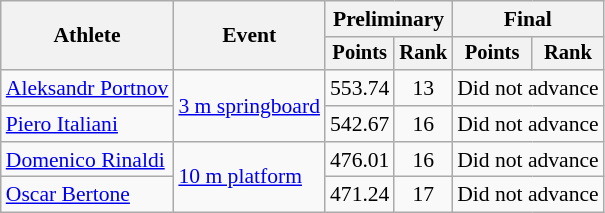<table class=wikitable style="font-size:90%">
<tr>
<th rowspan="2">Athlete</th>
<th rowspan="2">Event</th>
<th colspan="2">Preliminary</th>
<th colspan="2">Final</th>
</tr>
<tr style="font-size:95%">
<th>Points</th>
<th>Rank</th>
<th>Points</th>
<th>Rank</th>
</tr>
<tr align=center>
<td align=left><a href='#'>Aleksandr Portnov</a></td>
<td align=left rowspan=2><a href='#'>3 m springboard</a></td>
<td>553.74</td>
<td>13</td>
<td colspan=2>Did not advance</td>
</tr>
<tr align=center>
<td align=left><a href='#'>Piero Italiani</a></td>
<td>542.67</td>
<td>16</td>
<td colspan=2>Did not advance</td>
</tr>
<tr align=center>
<td align=left><a href='#'>Domenico Rinaldi</a></td>
<td align=left rowspan=2><a href='#'>10 m platform</a></td>
<td>476.01</td>
<td>16</td>
<td colspan=2>Did not advance</td>
</tr>
<tr align=center>
<td align=left><a href='#'>Oscar Bertone</a></td>
<td>471.24</td>
<td>17</td>
<td colspan=2>Did not advance</td>
</tr>
</table>
